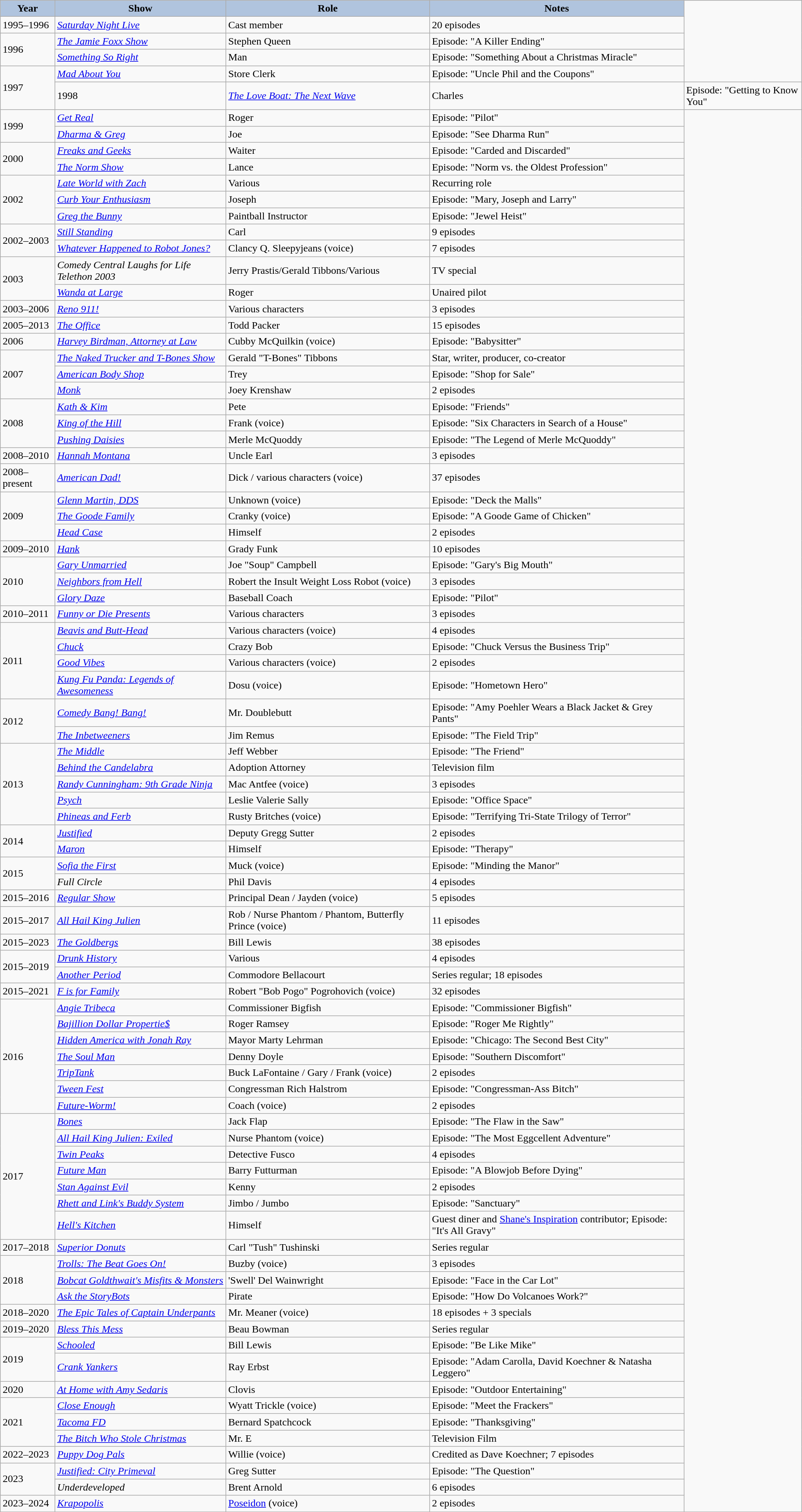<table class="wikitable sortable">
<tr>
<th style="background:#B0C4DE;">Year</th>
<th style="background:#B0C4DE;">Show</th>
<th style="background:#B0C4DE;">Role</th>
<th style="background:#B0C4DE;">Notes</th>
</tr>
<tr>
<td>1995–1996</td>
<td><em><a href='#'>Saturday Night Live</a></em></td>
<td>Cast member</td>
<td>20 episodes</td>
</tr>
<tr>
<td rowspan="2">1996</td>
<td><em><a href='#'>The Jamie Foxx Show</a></em></td>
<td>Stephen Queen</td>
<td>Episode: "A Killer Ending"</td>
</tr>
<tr>
<td><em><a href='#'>Something So Right</a></em></td>
<td>Man</td>
<td>Episode: "Something About a Christmas Miracle"</td>
</tr>
<tr>
<td rowspan="2">1997</td>
<td><em><a href='#'>Mad About You</a></em></td>
<td>Store Clerk</td>
<td>Episode: "Uncle Phil and the Coupons"</td>
</tr>
<tr>
<td>1998</td>
<td><em><a href='#'>The Love Boat: The Next Wave</a></em></td>
<td>Charles</td>
<td>Episode: "Getting to Know You"</td>
</tr>
<tr>
<td rowspan="2">1999</td>
<td><em><a href='#'>Get Real</a></em></td>
<td>Roger</td>
<td>Episode: "Pilot"</td>
</tr>
<tr>
<td><em><a href='#'>Dharma & Greg</a></em></td>
<td>Joe</td>
<td>Episode: "See Dharma Run"</td>
</tr>
<tr>
<td rowspan="2">2000</td>
<td><em><a href='#'>Freaks and Geeks</a></em></td>
<td>Waiter</td>
<td>Episode: "Carded and Discarded"</td>
</tr>
<tr>
<td><em><a href='#'>The Norm Show</a></em></td>
<td>Lance</td>
<td>Episode: "Norm vs. the Oldest Profession"</td>
</tr>
<tr>
<td rowspan="3">2002</td>
<td><em><a href='#'>Late World with Zach</a></em></td>
<td>Various</td>
<td>Recurring role</td>
</tr>
<tr>
<td><em><a href='#'>Curb Your Enthusiasm</a></em></td>
<td>Joseph</td>
<td>Episode: "Mary, Joseph and Larry"</td>
</tr>
<tr>
<td><em><a href='#'>Greg the Bunny</a></em></td>
<td>Paintball Instructor</td>
<td>Episode: "Jewel Heist"</td>
</tr>
<tr>
<td rowspan="2">2002–2003</td>
<td><em><a href='#'>Still Standing</a></em></td>
<td>Carl</td>
<td>9 episodes</td>
</tr>
<tr>
<td><em><a href='#'>Whatever Happened to Robot Jones?</a></em></td>
<td>Clancy Q. Sleepyjeans (voice)</td>
<td>7 episodes</td>
</tr>
<tr>
<td rowspan="2">2003</td>
<td><em>Comedy Central Laughs for Life Telethon 2003</em></td>
<td>Jerry Prastis/Gerald Tibbons/Various</td>
<td>TV special</td>
</tr>
<tr>
<td><em><a href='#'>Wanda at Large</a></em></td>
<td>Roger</td>
<td>Unaired pilot</td>
</tr>
<tr>
<td>2003–2006</td>
<td><em><a href='#'>Reno 911!</a></em></td>
<td>Various characters</td>
<td>3 episodes</td>
</tr>
<tr>
<td>2005–2013</td>
<td><em><a href='#'>The Office</a></em></td>
<td>Todd Packer</td>
<td>15 episodes</td>
</tr>
<tr>
<td>2006</td>
<td><em><a href='#'>Harvey Birdman, Attorney at Law</a></em></td>
<td>Cubby McQuilkin (voice)</td>
<td>Episode: "Babysitter"</td>
</tr>
<tr>
<td rowspan="3">2007</td>
<td><em><a href='#'>The Naked Trucker and T-Bones Show</a></em></td>
<td>Gerald "T-Bones" Tibbons</td>
<td>Star, writer, producer, co-creator</td>
</tr>
<tr>
<td><em><a href='#'>American Body Shop</a></em></td>
<td>Trey</td>
<td>Episode: "Shop for Sale"</td>
</tr>
<tr>
<td><em><a href='#'>Monk</a></em></td>
<td>Joey Krenshaw</td>
<td>2 episodes</td>
</tr>
<tr>
<td rowspan="3">2008</td>
<td><em><a href='#'>Kath & Kim</a></em></td>
<td>Pete</td>
<td>Episode: "Friends"</td>
</tr>
<tr>
<td><em><a href='#'>King of the Hill</a></em></td>
<td>Frank (voice)</td>
<td>Episode: "Six Characters in Search of a House"</td>
</tr>
<tr>
<td><em><a href='#'>Pushing Daisies</a></em></td>
<td>Merle McQuoddy</td>
<td>Episode: "The Legend of Merle McQuoddy"</td>
</tr>
<tr>
<td>2008–2010</td>
<td><em><a href='#'>Hannah Montana</a></em></td>
<td>Uncle Earl</td>
<td>3 episodes</td>
</tr>
<tr>
<td>2008–present</td>
<td><em><a href='#'>American Dad!</a></em></td>
<td>Dick / various characters (voice)</td>
<td>37 episodes</td>
</tr>
<tr>
<td rowspan="3">2009</td>
<td><em><a href='#'>Glenn Martin, DDS</a></em></td>
<td>Unknown (voice)</td>
<td>Episode: "Deck the Malls"</td>
</tr>
<tr>
<td><em><a href='#'>The Goode Family</a></em></td>
<td>Cranky (voice)</td>
<td>Episode: "A Goode Game of Chicken"</td>
</tr>
<tr>
<td><em><a href='#'>Head Case</a></em></td>
<td>Himself</td>
<td>2 episodes</td>
</tr>
<tr>
<td>2009–2010</td>
<td><em><a href='#'>Hank</a></em></td>
<td>Grady Funk</td>
<td>10 episodes</td>
</tr>
<tr>
<td rowspan="3">2010</td>
<td><em><a href='#'>Gary Unmarried</a></em></td>
<td>Joe "Soup" Campbell</td>
<td>Episode: "Gary's Big Mouth"</td>
</tr>
<tr>
<td><em><a href='#'>Neighbors from Hell</a></em></td>
<td>Robert the Insult Weight Loss Robot (voice)</td>
<td>3 episodes</td>
</tr>
<tr>
<td><em><a href='#'>Glory Daze</a></em></td>
<td>Baseball Coach</td>
<td>Episode: "Pilot"</td>
</tr>
<tr>
<td>2010–2011</td>
<td><em><a href='#'>Funny or Die Presents</a></em></td>
<td>Various characters</td>
<td>3 episodes</td>
</tr>
<tr>
<td rowspan="4">2011</td>
<td><em><a href='#'>Beavis and Butt-Head</a></em></td>
<td>Various characters (voice)</td>
<td>4 episodes</td>
</tr>
<tr>
<td><em><a href='#'>Chuck</a></em></td>
<td>Crazy Bob</td>
<td>Episode: "Chuck Versus the Business Trip"</td>
</tr>
<tr>
<td><em><a href='#'>Good Vibes</a></em></td>
<td>Various characters (voice)</td>
<td>2 episodes</td>
</tr>
<tr>
<td><em><a href='#'>Kung Fu Panda: Legends of Awesomeness</a></em></td>
<td>Dosu (voice)</td>
<td>Episode: "Hometown Hero"</td>
</tr>
<tr>
<td rowspan="2">2012</td>
<td><em><a href='#'>Comedy Bang! Bang!</a></em></td>
<td>Mr. Doublebutt</td>
<td>Episode: "Amy Poehler Wears a Black Jacket & Grey Pants"</td>
</tr>
<tr>
<td><em><a href='#'>The Inbetweeners</a></em></td>
<td>Jim Remus</td>
<td>Episode: "The Field Trip"</td>
</tr>
<tr>
<td rowspan="5">2013</td>
<td><em><a href='#'>The Middle</a></em></td>
<td>Jeff Webber</td>
<td>Episode: "The Friend"</td>
</tr>
<tr>
<td><em><a href='#'>Behind the Candelabra</a></em></td>
<td>Adoption Attorney</td>
<td>Television film</td>
</tr>
<tr>
<td><em><a href='#'>Randy Cunningham: 9th Grade Ninja</a></em></td>
<td>Mac Antfee (voice)</td>
<td>3 episodes</td>
</tr>
<tr>
<td><em><a href='#'>Psych</a></em></td>
<td>Leslie Valerie Sally</td>
<td>Episode: "Office Space"</td>
</tr>
<tr>
<td><em><a href='#'>Phineas and Ferb</a></em></td>
<td>Rusty Britches (voice)</td>
<td>Episode: "Terrifying Tri-State Trilogy of Terror"</td>
</tr>
<tr>
<td rowspan="2">2014</td>
<td><em><a href='#'>Justified</a></em></td>
<td>Deputy Gregg Sutter</td>
<td>2 episodes</td>
</tr>
<tr>
<td><em><a href='#'>Maron</a></em></td>
<td>Himself</td>
<td>Episode: "Therapy"</td>
</tr>
<tr>
<td rowspan="2">2015</td>
<td><em><a href='#'>Sofia the First</a></em></td>
<td>Muck (voice)</td>
<td>Episode: "Minding the Manor"</td>
</tr>
<tr>
<td><em>Full Circle</em></td>
<td>Phil Davis</td>
<td>4 episodes</td>
</tr>
<tr>
<td>2015–2016</td>
<td><em><a href='#'>Regular Show</a></em></td>
<td>Principal Dean / Jayden (voice)</td>
<td>5 episodes</td>
</tr>
<tr>
<td>2015–2017</td>
<td><em><a href='#'>All Hail King Julien</a></em></td>
<td>Rob / Nurse Phantom / Phantom, Butterfly Prince (voice)</td>
<td>11 episodes</td>
</tr>
<tr>
<td>2015–2023</td>
<td><em><a href='#'>The Goldbergs</a></em></td>
<td>Bill Lewis</td>
<td>38 episodes</td>
</tr>
<tr>
<td rowspan="2">2015–2019</td>
<td><em><a href='#'>Drunk History</a></em></td>
<td>Various</td>
<td>4 episodes</td>
</tr>
<tr>
<td><em><a href='#'>Another Period</a></em></td>
<td>Commodore Bellacourt</td>
<td>Series regular; 18 episodes</td>
</tr>
<tr>
<td>2015–2021</td>
<td><em><a href='#'>F is for Family</a></em></td>
<td>Robert "Bob Pogo" Pogrohovich (voice)</td>
<td>32 episodes</td>
</tr>
<tr>
<td rowspan="7">2016</td>
<td><em><a href='#'>Angie Tribeca</a></em></td>
<td>Commissioner Bigfish</td>
<td>Episode: "Commissioner Bigfish"</td>
</tr>
<tr>
<td><em><a href='#'>Bajillion Dollar Propertie$</a></em></td>
<td>Roger Ramsey</td>
<td>Episode: "Roger Me Rightly"</td>
</tr>
<tr>
<td><em><a href='#'>Hidden America with Jonah Ray</a></em></td>
<td>Mayor Marty Lehrman</td>
<td>Episode: "Chicago: The Second Best City"</td>
</tr>
<tr>
<td><em><a href='#'>The Soul Man</a></em></td>
<td>Denny Doyle</td>
<td>Episode: "Southern Discomfort"</td>
</tr>
<tr>
<td><em><a href='#'>TripTank</a></em></td>
<td>Buck LaFontaine / Gary / Frank (voice)</td>
<td>2 episodes</td>
</tr>
<tr>
<td><em><a href='#'>Tween Fest</a></em></td>
<td>Congressman Rich Halstrom</td>
<td>Episode: "Congressman-Ass Bitch"</td>
</tr>
<tr>
<td><em><a href='#'>Future-Worm!</a></em></td>
<td>Coach (voice)</td>
<td>2 episodes</td>
</tr>
<tr>
<td rowspan="7">2017</td>
<td><em><a href='#'>Bones</a></em></td>
<td>Jack Flap</td>
<td>Episode: "The Flaw in the Saw"</td>
</tr>
<tr>
<td><em><a href='#'>All Hail King Julien: Exiled</a></em></td>
<td>Nurse Phantom (voice)</td>
<td>Episode: "The Most Eggcellent Adventure"</td>
</tr>
<tr>
<td><em><a href='#'>Twin Peaks</a></em></td>
<td>Detective Fusco</td>
<td>4 episodes</td>
</tr>
<tr>
<td><em><a href='#'>Future Man</a></em></td>
<td>Barry Futturman</td>
<td>Episode: "A Blowjob Before Dying"</td>
</tr>
<tr>
<td><em><a href='#'>Stan Against Evil</a></em></td>
<td>Kenny</td>
<td>2 episodes</td>
</tr>
<tr>
<td><em><a href='#'>Rhett and Link's Buddy System</a></em></td>
<td>Jimbo / Jumbo</td>
<td>Episode: "Sanctuary"</td>
</tr>
<tr>
<td><em><a href='#'>Hell's Kitchen</a></em></td>
<td>Himself</td>
<td>Guest diner and <a href='#'>Shane's Inspiration</a> contributor; Episode: "It's All Gravy"</td>
</tr>
<tr>
<td>2017–2018</td>
<td><em><a href='#'>Superior Donuts</a></em></td>
<td>Carl "Tush"  Tushinski</td>
<td>Series regular</td>
</tr>
<tr>
<td rowspan="3">2018</td>
<td><em><a href='#'>Trolls: The Beat Goes On!</a></em></td>
<td>Buzby (voice)</td>
<td>3 episodes</td>
</tr>
<tr>
<td><em><a href='#'>Bobcat Goldthwait's Misfits & Monsters</a></em></td>
<td>'Swell' Del Wainwright</td>
<td>Episode: "Face in the Car Lot"</td>
</tr>
<tr>
<td><em><a href='#'>Ask the StoryBots</a></em></td>
<td>Pirate</td>
<td>Episode: "How Do Volcanoes Work?"</td>
</tr>
<tr>
<td>2018–2020</td>
<td><em><a href='#'>The Epic Tales of Captain Underpants</a></em></td>
<td>Mr. Meaner (voice)</td>
<td>18 episodes + 3 specials</td>
</tr>
<tr>
<td>2019–2020</td>
<td><em><a href='#'>Bless This Mess</a></em></td>
<td>Beau Bowman</td>
<td>Series regular</td>
</tr>
<tr>
<td rowspan="2">2019</td>
<td><em><a href='#'>Schooled</a></em></td>
<td>Bill Lewis</td>
<td>Episode: "Be Like Mike"</td>
</tr>
<tr>
<td><em><a href='#'>Crank Yankers</a></em></td>
<td>Ray Erbst</td>
<td>Episode: "Adam Carolla, David Koechner & Natasha Leggero"</td>
</tr>
<tr>
<td>2020</td>
<td><em><a href='#'>At Home with Amy Sedaris</a></em></td>
<td>Clovis</td>
<td>Episode: "Outdoor Entertaining"</td>
</tr>
<tr>
<td rowspan="3">2021</td>
<td><em><a href='#'>Close Enough</a></em></td>
<td>Wyatt Trickle (voice)</td>
<td>Episode: "Meet the Frackers"</td>
</tr>
<tr>
<td><em><a href='#'>Tacoma FD</a></em></td>
<td>Bernard Spatchcock</td>
<td>Episode: "Thanksgiving"</td>
</tr>
<tr>
<td><em><a href='#'>The Bitch Who Stole Christmas</a></em></td>
<td>Mr. E</td>
<td>Television Film</td>
</tr>
<tr>
<td>2022–2023</td>
<td><em><a href='#'>Puppy Dog Pals</a></em></td>
<td>Willie (voice)</td>
<td>Credited as Dave Koechner; 7 episodes</td>
</tr>
<tr>
<td rowspan="2">2023</td>
<td><em><a href='#'>Justified: City Primeval</a></em></td>
<td>Greg Sutter</td>
<td>Episode: "The Question"</td>
</tr>
<tr>
<td><em>Underdeveloped</em></td>
<td>Brent Arnold</td>
<td>6 episodes</td>
</tr>
<tr>
<td>2023–2024</td>
<td><em><a href='#'>Krapopolis</a></em></td>
<td><a href='#'>Poseidon</a> (voice)</td>
<td>2 episodes</td>
</tr>
</table>
